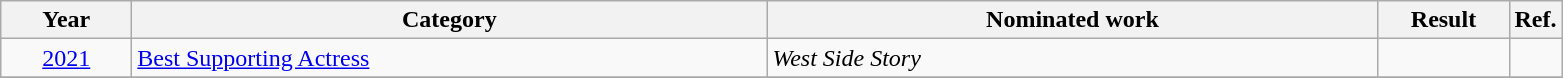<table class=wikitable>
<tr>
<th scope="col" style="width:5em;">Year</th>
<th scope="col" style="width:26em;">Category</th>
<th scope="col" style="width:25em;">Nominated work</th>
<th scope="col" style="width:5em;">Result</th>
<th>Ref.</th>
</tr>
<tr>
<td style="text-align:center;"><a href='#'>2021</a></td>
<td><a href='#'>Best Supporting Actress</a></td>
<td><em>West Side Story</em></td>
<td></td>
<td style="text-align:center;"></td>
</tr>
<tr>
</tr>
</table>
